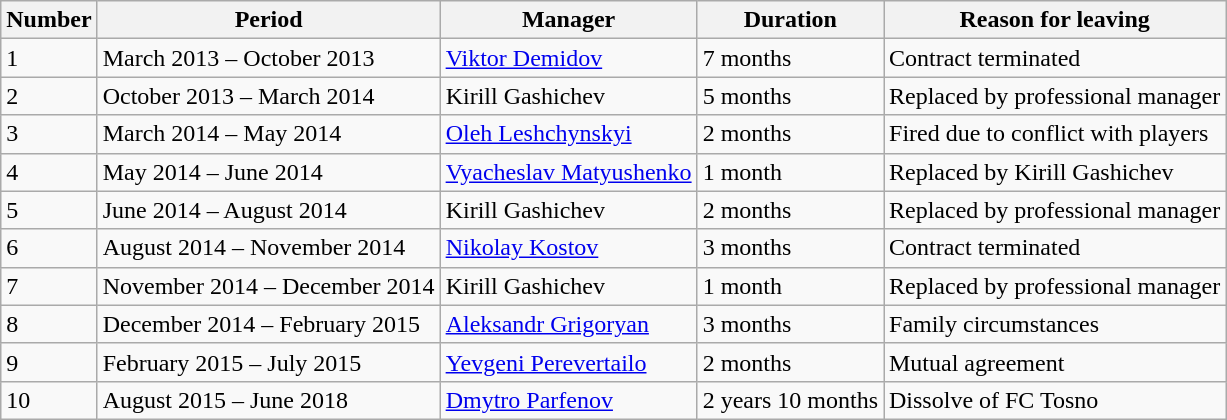<table class="wikitable sortable" style="align center">
<tr>
<th>Number</th>
<th>Period</th>
<th>Manager</th>
<th>Duration</th>
<th>Reason for leaving</th>
</tr>
<tr>
<td>1</td>
<td>March 2013 – October 2013</td>
<td><a href='#'>Viktor Demidov</a></td>
<td>7 months</td>
<td>Contract terminated</td>
</tr>
<tr>
<td>2</td>
<td>October 2013 – March 2014</td>
<td>Kirill Gashichev</td>
<td>5 months</td>
<td>Replaced by professional manager</td>
</tr>
<tr>
<td>3</td>
<td>March 2014 – May 2014</td>
<td><a href='#'>Oleh Leshchynskyi</a></td>
<td>2 months</td>
<td>Fired due to conflict with players</td>
</tr>
<tr>
<td>4</td>
<td>May 2014 – June 2014</td>
<td><a href='#'>Vyacheslav Matyushenko</a></td>
<td>1 month</td>
<td>Replaced by Kirill Gashichev</td>
</tr>
<tr>
<td>5</td>
<td>June 2014 – August 2014</td>
<td>Kirill Gashichev</td>
<td>2 months</td>
<td>Replaced by professional manager</td>
</tr>
<tr>
<td>6</td>
<td>August 2014 – November 2014</td>
<td><a href='#'>Nikolay Kostov</a></td>
<td>3 months</td>
<td>Contract terminated</td>
</tr>
<tr>
<td>7</td>
<td>November 2014 – December 2014</td>
<td>Kirill Gashichev</td>
<td>1 month</td>
<td>Replaced by professional manager</td>
</tr>
<tr>
<td>8</td>
<td>December 2014 – February 2015</td>
<td><a href='#'>Aleksandr Grigoryan</a></td>
<td>3 months</td>
<td>Family circumstances</td>
</tr>
<tr>
<td>9</td>
<td>February 2015 – July 2015</td>
<td><a href='#'>Yevgeni Perevertailo</a></td>
<td>2 months</td>
<td>Mutual agreement</td>
</tr>
<tr>
<td>10</td>
<td>August 2015 – June 2018</td>
<td><a href='#'>Dmytro Parfenov</a></td>
<td>2 years 10 months</td>
<td>Dissolve of FC Tosno</td>
</tr>
</table>
